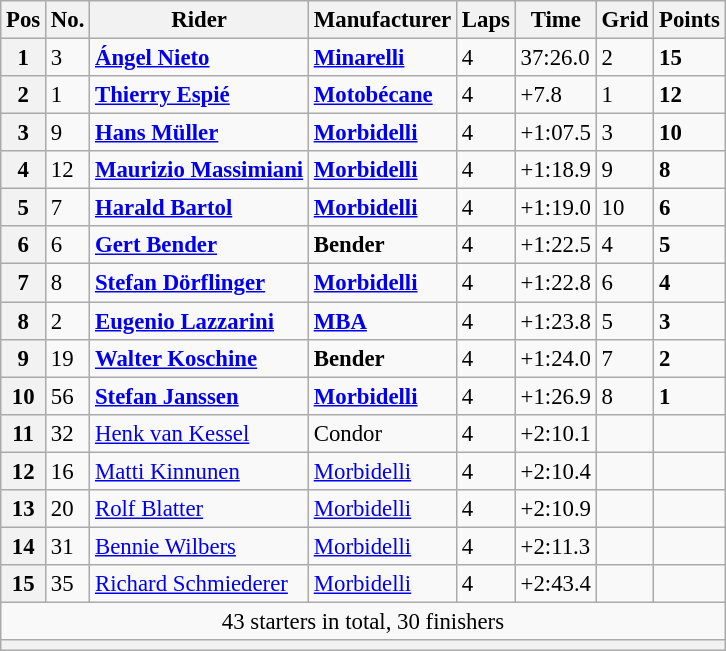<table class="wikitable" style="font-size: 95%;">
<tr>
<th>Pos</th>
<th>No.</th>
<th>Rider</th>
<th>Manufacturer</th>
<th>Laps</th>
<th>Time</th>
<th>Grid</th>
<th>Points</th>
</tr>
<tr>
<th>1</th>
<td>3</td>
<td> <strong><a href='#'>Ángel Nieto</a></strong></td>
<td><strong><a href='#'>Minarelli</a></strong></td>
<td>4</td>
<td>37:26.0</td>
<td>2</td>
<td><strong>15</strong></td>
</tr>
<tr>
<th>2</th>
<td>1</td>
<td> <strong><a href='#'>Thierry Espié</a></strong></td>
<td><strong><a href='#'>Motobécane</a></strong></td>
<td>4</td>
<td>+7.8</td>
<td>1</td>
<td><strong>12</strong></td>
</tr>
<tr>
<th>3</th>
<td>9</td>
<td> <strong><a href='#'>Hans Müller</a></strong></td>
<td><strong><a href='#'>Morbidelli</a></strong></td>
<td>4</td>
<td>+1:07.5</td>
<td>3</td>
<td><strong>10</strong></td>
</tr>
<tr>
<th>4</th>
<td>12</td>
<td> <strong><a href='#'>Maurizio Massimiani</a></strong></td>
<td><strong><a href='#'>Morbidelli</a></strong></td>
<td>4</td>
<td>+1:18.9</td>
<td>9</td>
<td><strong>8</strong></td>
</tr>
<tr>
<th>5</th>
<td>7</td>
<td> <strong><a href='#'>Harald Bartol</a></strong></td>
<td><strong><a href='#'>Morbidelli</a></strong></td>
<td>4</td>
<td>+1:19.0</td>
<td>10</td>
<td><strong>6</strong></td>
</tr>
<tr>
<th>6</th>
<td>6</td>
<td> <strong><a href='#'>Gert Bender</a></strong></td>
<td><strong>Bender</strong></td>
<td>4</td>
<td>+1:22.5</td>
<td>4</td>
<td><strong>5</strong></td>
</tr>
<tr>
<th>7</th>
<td>8</td>
<td> <strong><a href='#'>Stefan Dörflinger</a></strong></td>
<td><strong><a href='#'>Morbidelli</a></strong></td>
<td>4</td>
<td>+1:22.8</td>
<td>6</td>
<td><strong>4</strong></td>
</tr>
<tr>
<th>8</th>
<td>2</td>
<td> <strong><a href='#'>Eugenio Lazzarini</a></strong></td>
<td><strong><a href='#'>MBA</a></strong></td>
<td>4</td>
<td>+1:23.8</td>
<td>5</td>
<td><strong>3</strong></td>
</tr>
<tr>
<th>9</th>
<td>19</td>
<td> <strong><a href='#'>Walter Koschine</a></strong></td>
<td><strong>Bender</strong></td>
<td>4</td>
<td>+1:24.0</td>
<td>7</td>
<td><strong>2</strong></td>
</tr>
<tr>
<th>10</th>
<td>56</td>
<td> <strong><a href='#'>Stefan Janssen</a></strong></td>
<td><strong><a href='#'>Morbidelli</a></strong></td>
<td>4</td>
<td>+1:26.9</td>
<td>8</td>
<td><strong>1</strong></td>
</tr>
<tr>
<th>11</th>
<td>32</td>
<td> <a href='#'>Henk van Kessel</a></td>
<td>Condor</td>
<td>4</td>
<td>+2:10.1</td>
<td></td>
<td></td>
</tr>
<tr>
<th>12</th>
<td>16</td>
<td> <a href='#'>Matti Kinnunen</a></td>
<td><a href='#'>Morbidelli</a></td>
<td>4</td>
<td>+2:10.4</td>
<td></td>
<td></td>
</tr>
<tr>
<th>13</th>
<td>20</td>
<td> <a href='#'>Rolf Blatter</a></td>
<td><a href='#'>Morbidelli</a></td>
<td>4</td>
<td>+2:10.9</td>
<td></td>
<td></td>
</tr>
<tr>
<th>14</th>
<td>31</td>
<td> <a href='#'>Bennie Wilbers</a></td>
<td><a href='#'>Morbidelli</a></td>
<td>4</td>
<td>+2:11.3</td>
<td></td>
<td></td>
</tr>
<tr>
<th>15</th>
<td>35</td>
<td> <a href='#'>Richard Schmiederer</a></td>
<td><a href='#'>Morbidelli</a></td>
<td>4</td>
<td>+2:43.4</td>
<td></td>
<td></td>
</tr>
<tr>
<td colspan=8 align=center>43 starters in total, 30 finishers</td>
</tr>
<tr>
<th colspan=8></th>
</tr>
</table>
